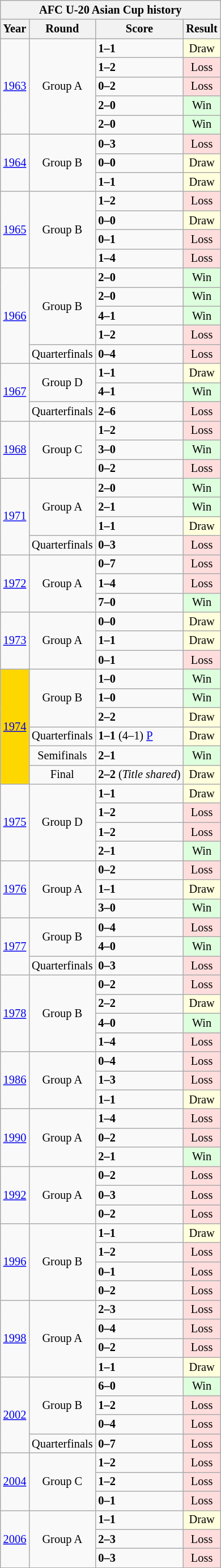<table class="wikitable collapsible collapsed" style="text-align: center;font-size:85%;">
<tr>
<th colspan=4>AFC U-20 Asian Cup history</th>
</tr>
<tr>
<th>Year</th>
<th>Round</th>
<th>Score</th>
<th>Result</th>
</tr>
<tr>
<td rowspan=5><a href='#'>1963</a></td>
<td rowspan=5>Group A</td>
<td align="left"> <strong>1–1</strong> </td>
<td style="background:#ffd;">Draw</td>
</tr>
<tr>
<td align="left"> <strong>1–2</strong> </td>
<td style="background:#fdd;">Loss</td>
</tr>
<tr>
<td align="left"> <strong>0–2</strong> </td>
<td style="background:#fdd;">Loss</td>
</tr>
<tr>
<td align="left"> <strong>2–0</strong> </td>
<td style="background:#dfd;">Win</td>
</tr>
<tr>
<td align="left"> <strong>2–0</strong> </td>
<td style="background:#dfd;">Win</td>
</tr>
<tr>
<td rowspan=3><a href='#'>1964</a></td>
<td rowspan=3>Group B</td>
<td align="left"> <strong>0–3</strong> </td>
<td style="background:#fdd;">Loss</td>
</tr>
<tr>
<td align="left"> <strong>0–0</strong> </td>
<td style="background:#ffd;">Draw</td>
</tr>
<tr>
<td align="left"> <strong>1–1</strong> </td>
<td style="background:#ffd;">Draw</td>
</tr>
<tr>
<td rowspan=4><a href='#'>1965</a></td>
<td rowspan=4>Group B</td>
<td align="left"> <strong>1–2</strong> </td>
<td style="background:#fdd;">Loss</td>
</tr>
<tr>
<td align="left"> <strong>0–0</strong> </td>
<td style="background:#ffd;">Draw</td>
</tr>
<tr>
<td align="left"> <strong>0–1</strong> </td>
<td style="background:#fdd;">Loss</td>
</tr>
<tr>
<td align="left"> <strong>1–4</strong> </td>
<td style="background:#fdd;">Loss</td>
</tr>
<tr>
<td rowspan=5><a href='#'>1966</a></td>
<td rowspan=4>Group B</td>
<td align="left"> <strong>2–0</strong> </td>
<td style="background:#dfd;">Win</td>
</tr>
<tr>
<td align="left"> <strong>2–0</strong> </td>
<td style="background:#dfd;">Win</td>
</tr>
<tr>
<td align="left"> <strong>4–1</strong> </td>
<td style="background:#dfd;">Win</td>
</tr>
<tr>
<td align="left"> <strong>1–2</strong> </td>
<td style="background:#fdd;">Loss</td>
</tr>
<tr>
<td>Quarterfinals</td>
<td align="left"> <strong>0–4</strong> </td>
<td style="background:#fdd;">Loss</td>
</tr>
<tr>
<td rowspan=3><a href='#'>1967</a></td>
<td rowspan=2>Group D</td>
<td align="left"> <strong>1–1</strong> </td>
<td style="background:#ffd;">Draw</td>
</tr>
<tr>
<td align="left"> <strong>4–1</strong> </td>
<td style="background:#dfd;">Win</td>
</tr>
<tr>
<td>Quarterfinals</td>
<td align="left"> <strong>2–6</strong> </td>
<td style="background:#fdd;">Loss</td>
</tr>
<tr>
<td rowspan=3><a href='#'>1968</a></td>
<td rowspan=3>Group C</td>
<td align="left"> <strong>1–2</strong> </td>
<td style="background:#fdd;">Loss</td>
</tr>
<tr>
<td align="left"> <strong>3–0</strong> </td>
<td style="background:#dfd;">Win</td>
</tr>
<tr>
<td align="left"> <strong>0–2</strong> </td>
<td style="background:#fdd;">Loss</td>
</tr>
<tr>
<td rowspan=4><a href='#'>1971</a></td>
<td rowspan=3>Group A</td>
<td align="left"> <strong>2–0</strong> </td>
<td style="background:#dfd;">Win</td>
</tr>
<tr>
<td align="left"> <strong>2–1</strong> </td>
<td style="background:#dfd;">Win</td>
</tr>
<tr>
<td align="left"> <strong>1–1</strong> </td>
<td style="background:#ffd;">Draw</td>
</tr>
<tr>
<td>Quarterfinals</td>
<td align="left"> <strong>0–3</strong> </td>
<td style="background:#fdd;">Loss</td>
</tr>
<tr>
<td rowspan=3><a href='#'>1972</a></td>
<td rowspan=3>Group A</td>
<td align="left"> <strong>0–7</strong> </td>
<td style="background:#fdd;">Loss</td>
</tr>
<tr>
<td align="left"> <strong>1–4</strong> </td>
<td style="background:#fdd;">Loss</td>
</tr>
<tr>
<td align="left"> <strong>7–0</strong> </td>
<td style="background:#dfd;">Win</td>
</tr>
<tr>
<td rowspan=3><a href='#'>1973</a></td>
<td rowspan=3>Group A</td>
<td align="left"> <strong>0–0</strong> </td>
<td style="background:#ffd;">Draw</td>
</tr>
<tr>
<td align="left"> <strong>1–1</strong> </td>
<td style="background:#ffd;">Draw</td>
</tr>
<tr>
<td align="left"> <strong>0–1</strong> </td>
<td style="background:#fdd;">Loss</td>
</tr>
<tr>
<td rowspan=6 style="background-color:Gold;"><a href='#'>1974</a></td>
<td rowspan=3>Group B</td>
<td align="left"> <strong>1–0</strong> </td>
<td style="background:#dfd;">Win</td>
</tr>
<tr>
<td align="left"> <strong>1–0</strong> </td>
<td style="background:#dfd;">Win</td>
</tr>
<tr>
<td align="left"> <strong>2–2</strong> </td>
<td style="background:#ffd;">Draw</td>
</tr>
<tr>
<td>Quarterfinals</td>
<td align="left"> <strong>1–1 </strong>  (4–1) <a href='#'>P</a></td>
<td style="background:#ffd;">Draw</td>
</tr>
<tr>
<td>Semifinals</td>
<td align="left"> <strong>2–1</strong> </td>
<td style="background:#dfd;">Win</td>
</tr>
<tr>
<td>Final</td>
<td align="left"> <strong>2–2</strong>  (<em>Title shared</em>)</td>
<td style="background:#ffd;">Draw</td>
</tr>
<tr>
<td rowspan=4><a href='#'>1975</a></td>
<td rowspan=4>Group D</td>
<td align="left"> <strong>1–1</strong> </td>
<td style="background:#ffd;">Draw</td>
</tr>
<tr>
<td align="left"> <strong>1–2</strong> </td>
<td style="background:#fdd;">Loss</td>
</tr>
<tr>
<td align="left"> <strong>1–2</strong> </td>
<td style="background:#fdd;">Loss</td>
</tr>
<tr>
<td align="left"> <strong>2–1</strong> </td>
<td style="background:#dfd;">Win</td>
</tr>
<tr>
<td rowspan=3><a href='#'>1976</a></td>
<td rowspan=3>Group A</td>
<td align="left"> <strong>0–2</strong> </td>
<td style="background:#fdd;">Loss</td>
</tr>
<tr>
<td align="left"> <strong>1–1</strong> </td>
<td style="background:#ffd;">Draw</td>
</tr>
<tr>
<td align="left"> <strong>3–0</strong> </td>
<td style="background:#dfd;">Win</td>
</tr>
<tr>
<td rowspan=3><a href='#'>1977</a></td>
<td rowspan=2>Group B</td>
<td align="left"> <strong>0–4</strong> </td>
<td style="background:#fdd;">Loss</td>
</tr>
<tr>
<td align="left"> <strong>4–0</strong> </td>
<td style="background:#dfd;">Win</td>
</tr>
<tr>
<td>Quarterfinals</td>
<td align="left"> <strong>0–3</strong> </td>
<td style="background:#fdd;">Loss</td>
</tr>
<tr>
<td rowspan=4><a href='#'>1978</a></td>
<td rowspan=4>Group B</td>
<td align="left"> <strong>0–2</strong> </td>
<td style="background:#fdd;">Loss</td>
</tr>
<tr>
<td align="left"> <strong>2–2</strong> </td>
<td style="background:#ffd;">Draw</td>
</tr>
<tr>
<td align="left"> <strong>4–0</strong> </td>
<td style="background:#dfd;">Win</td>
</tr>
<tr>
<td align="left"> <strong>1–4</strong> </td>
<td style="background:#fdd;">Loss</td>
</tr>
<tr>
<td rowspan=3><a href='#'>1986</a></td>
<td rowspan=3>Group A</td>
<td align="left"> <strong>0–4</strong> </td>
<td style="background:#fdd;">Loss</td>
</tr>
<tr>
<td align="left"> <strong>1–3</strong> </td>
<td style="background:#fdd;">Loss</td>
</tr>
<tr>
<td align="left"> <strong>1–1</strong> </td>
<td style="background:#ffd;">Draw</td>
</tr>
<tr>
<td rowspan=3><a href='#'>1990</a></td>
<td rowspan=3>Group A</td>
<td align="left"> <strong>1–4</strong> </td>
<td style="background:#fdd;">Loss</td>
</tr>
<tr>
<td align="left"> <strong>0–2</strong> </td>
<td style="background:#fdd;">Loss</td>
</tr>
<tr>
<td align="left"> <strong>2–1</strong> </td>
<td style="background:#dfd;">Win</td>
</tr>
<tr>
<td rowspan=3><a href='#'>1992</a></td>
<td rowspan=3>Group A</td>
<td align="left"> <strong>0–2</strong> </td>
<td style="background:#fdd;">Loss</td>
</tr>
<tr>
<td align="left"> <strong>0–3</strong> </td>
<td style="background:#fdd;">Loss</td>
</tr>
<tr>
<td align="left"> <strong>0–2</strong> </td>
<td style="background:#fdd;">Loss</td>
</tr>
<tr>
<td rowspan=4><a href='#'>1996</a></td>
<td rowspan=4>Group B</td>
<td align="left"> <strong>1–1</strong> </td>
<td style="background:#ffd;">Draw</td>
</tr>
<tr>
<td align="left"> <strong>1–2</strong> </td>
<td style="background:#fdd;">Loss</td>
</tr>
<tr>
<td align="left"> <strong>0–1</strong> </td>
<td style="background:#fdd;">Loss</td>
</tr>
<tr>
<td align="left"> <strong>0–2</strong> </td>
<td style="background:#fdd;">Loss</td>
</tr>
<tr>
<td rowspan=4><a href='#'>1998</a></td>
<td rowspan=4>Group A</td>
<td align="left"> <strong>2–3</strong> </td>
<td style="background:#fdd;">Loss</td>
</tr>
<tr>
<td align="left"> <strong>0–4</strong> </td>
<td style="background:#fdd;">Loss</td>
</tr>
<tr>
<td align="left"> <strong>0–2</strong> </td>
<td style="background:#fdd;">Loss</td>
</tr>
<tr>
<td align="left"> <strong>1–1</strong> </td>
<td style="background:#ffd;">Draw</td>
</tr>
<tr>
<td rowspan=4><a href='#'>2002</a></td>
<td rowspan=3>Group B</td>
<td align="left"> <strong>6–0</strong> </td>
<td style="background:#dfd;">Win</td>
</tr>
<tr>
<td align="left"> <strong>1–2</strong> </td>
<td style="background:#fdd;">Loss</td>
</tr>
<tr>
<td align="left"> <strong>0–4</strong> </td>
<td style="background:#fdd;">Loss</td>
</tr>
<tr>
<td>Quarterfinals</td>
<td align="left"> <strong>0–7</strong> </td>
<td style="background:#fdd;">Loss</td>
</tr>
<tr>
<td rowspan=3><a href='#'>2004</a></td>
<td rowspan=3>Group C</td>
<td align="left"> <strong>1–2</strong> </td>
<td style="background:#fdd;">Loss</td>
</tr>
<tr>
<td align="left"> <strong>1–2</strong> </td>
<td style="background:#fdd;">Loss</td>
</tr>
<tr>
<td align="left"> <strong>0–1</strong> </td>
<td style="background:#fdd;">Loss</td>
</tr>
<tr>
<td rowspan=3><a href='#'>2006</a></td>
<td rowspan=3>Group A</td>
<td align="left"> <strong>1–1</strong> </td>
<td style="background:#ffd;">Draw</td>
</tr>
<tr>
<td align="left"> <strong>2–3</strong> </td>
<td style="background:#fdd;">Loss</td>
</tr>
<tr>
<td align="left"> <strong>0–3</strong> </td>
<td style="background:#fdd;">Loss</td>
</tr>
<tr>
</tr>
</table>
